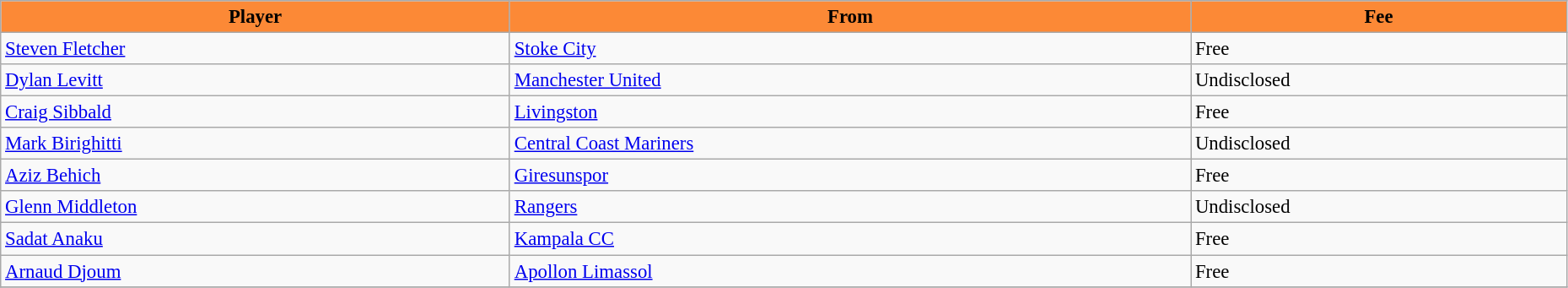<table class="wikitable" style="text-align:left; font-size:95%;width:98%;">
<tr>
<th style="background:#FC8936; color:black;">Player</th>
<th style="background:#FC8936; color:black;">From</th>
<th style="background:#FC8936; color:black;">Fee</th>
</tr>
<tr>
<td> <a href='#'>Steven Fletcher</a></td>
<td> <a href='#'>Stoke City</a></td>
<td>Free</td>
</tr>
<tr>
<td> <a href='#'>Dylan Levitt</a></td>
<td> <a href='#'>Manchester United</a></td>
<td>Undisclosed</td>
</tr>
<tr>
<td> <a href='#'>Craig Sibbald</a></td>
<td> <a href='#'>Livingston</a></td>
<td>Free</td>
</tr>
<tr>
<td> <a href='#'>Mark Birighitti</a></td>
<td> <a href='#'>Central Coast Mariners</a></td>
<td>Undisclosed</td>
</tr>
<tr>
<td> <a href='#'>Aziz Behich</a></td>
<td> <a href='#'>Giresunspor</a></td>
<td>Free</td>
</tr>
<tr>
<td> <a href='#'>Glenn Middleton</a></td>
<td> <a href='#'>Rangers</a></td>
<td>Undisclosed</td>
</tr>
<tr>
<td> <a href='#'>Sadat Anaku</a></td>
<td> <a href='#'>Kampala CC</a></td>
<td>Free</td>
</tr>
<tr>
<td> <a href='#'>Arnaud Djoum</a></td>
<td> <a href='#'>Apollon Limassol</a></td>
<td>Free</td>
</tr>
<tr>
</tr>
</table>
